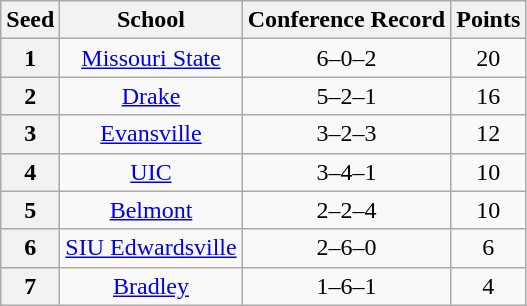<table class="wikitable" style="text-align:center">
<tr>
<th>Seed</th>
<th>School</th>
<th>Conference Record</th>
<th>Points</th>
</tr>
<tr>
<th>1</th>
<td><a href='#'>Missouri State</a></td>
<td>6–0–2</td>
<td>20</td>
</tr>
<tr>
<th>2</th>
<td><a href='#'>Drake</a></td>
<td>5–2–1</td>
<td>16</td>
</tr>
<tr>
<th>3</th>
<td><a href='#'>Evansville</a></td>
<td>3–2–3</td>
<td>12</td>
</tr>
<tr>
<th>4</th>
<td><a href='#'>UIC</a></td>
<td>3–4–1</td>
<td>10</td>
</tr>
<tr>
<th>5</th>
<td><a href='#'>Belmont</a></td>
<td>2–2–4</td>
<td>10</td>
</tr>
<tr>
<th>6</th>
<td><a href='#'>SIU Edwardsville</a></td>
<td>2–6–0</td>
<td>6</td>
</tr>
<tr>
<th>7</th>
<td><a href='#'>Bradley</a></td>
<td>1–6–1</td>
<td>4</td>
</tr>
</table>
